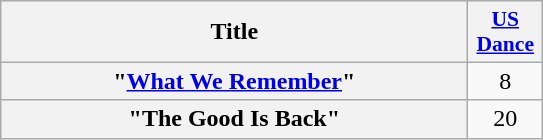<table class="wikitable plainrowheaders" style="text-align:center;">
<tr>
<th scope="col" style="width:19em;">Title</th>
<th scope="col" style="width:3em;font-size:90%;"><a href='#'>US<br>Dance</a><br></th>
</tr>
<tr>
<th scope="row">"<a href='#'>What We Remember</a>"</th>
<td>8</td>
</tr>
<tr>
<th scope="row">"The Good Is Back"</th>
<td>20</td>
</tr>
</table>
